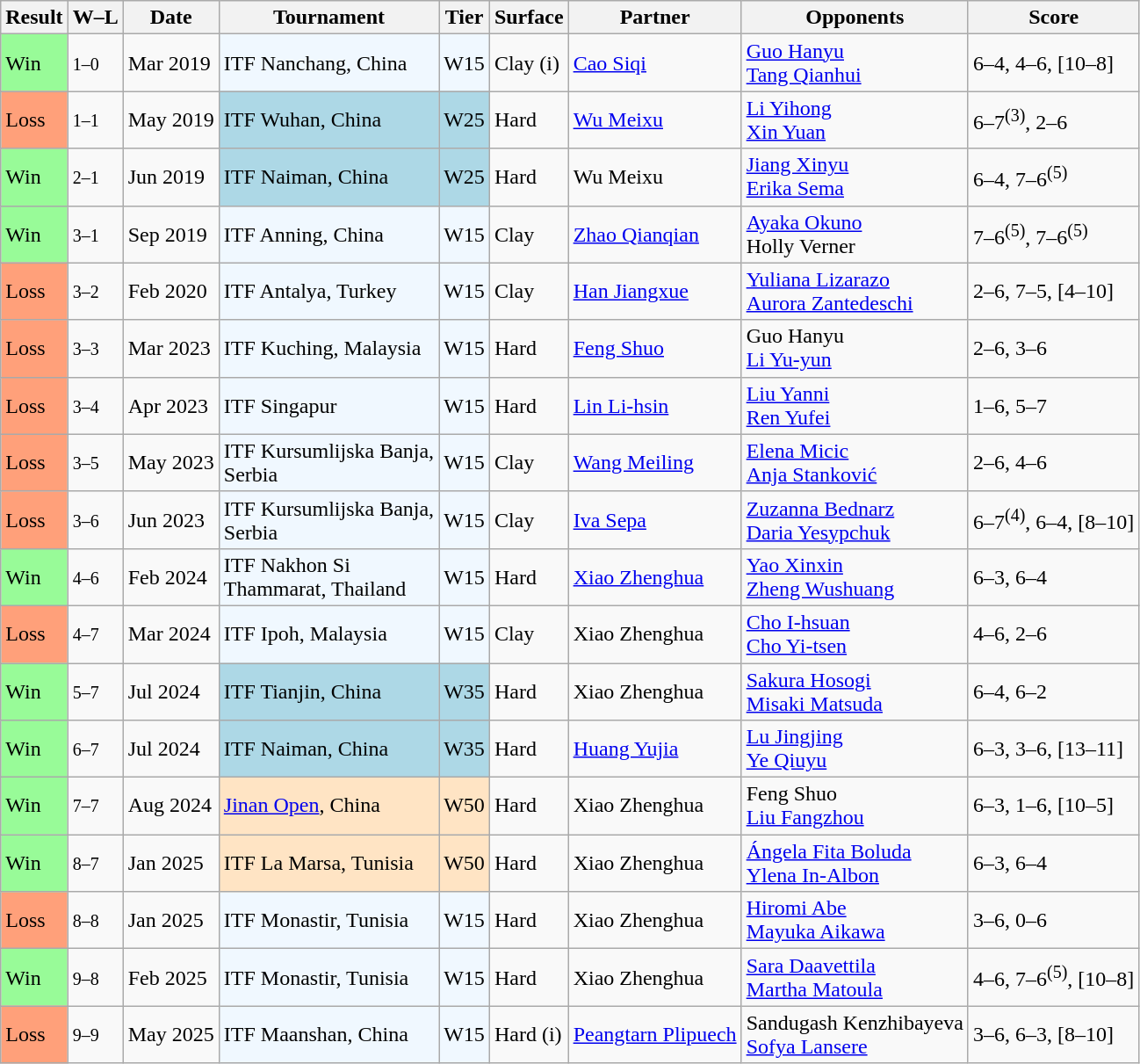<table class="sortable wikitable">
<tr>
<th>Result</th>
<th class=unsortable>W–L</th>
<th>Date</th>
<th>Tournament</th>
<th>Tier</th>
<th>Surface</th>
<th>Partner</th>
<th>Opponents</th>
<th class=unsortable>Score</th>
</tr>
<tr>
<td style="background:#98fb98;">Win</td>
<td><small>1–0</small></td>
<td>Mar 2019</td>
<td style="background:#f0f8ff;">ITF Nanchang, China</td>
<td style="background:#f0f8ff;">W15</td>
<td>Clay (i)</td>
<td> <a href='#'>Cao Siqi</a></td>
<td> <a href='#'>Guo Hanyu</a> <br>  <a href='#'>Tang Qianhui</a></td>
<td>6–4, 4–6, [10–8]</td>
</tr>
<tr>
<td style="background:#ffa07a;">Loss</td>
<td><small>1–1</small></td>
<td>May 2019</td>
<td style="background:lightblue;">ITF Wuhan, China</td>
<td style="background:lightblue;">W25</td>
<td>Hard</td>
<td> <a href='#'>Wu Meixu</a></td>
<td> <a href='#'>Li Yihong</a> <br>  <a href='#'>Xin Yuan</a></td>
<td>6–7<sup>(3)</sup>, 2–6</td>
</tr>
<tr>
<td style="background:#98fb98;">Win</td>
<td><small>2–1</small></td>
<td>Jun 2019</td>
<td style="background:lightblue;">ITF Naiman, China</td>
<td style="background:lightblue;">W25</td>
<td>Hard</td>
<td> Wu Meixu</td>
<td> <a href='#'>Jiang Xinyu</a> <br>  <a href='#'>Erika Sema</a></td>
<td>6–4, 7–6<sup>(5)</sup></td>
</tr>
<tr>
<td style="background:#98fb98;">Win</td>
<td><small>3–1</small></td>
<td>Sep 2019</td>
<td style="background:#f0f8ff;">ITF Anning, China</td>
<td style="background:#f0f8ff;">W15</td>
<td>Clay</td>
<td> <a href='#'>Zhao Qianqian</a></td>
<td> <a href='#'>Ayaka Okuno</a> <br>  Holly Verner</td>
<td>7–6<sup>(5)</sup>, 7–6<sup>(5)</sup></td>
</tr>
<tr>
<td style="background:#ffa07a;">Loss</td>
<td><small>3–2</small></td>
<td>Feb 2020</td>
<td style="background:#f0f8ff;">ITF Antalya, Turkey</td>
<td style="background:#f0f8ff;">W15</td>
<td>Clay</td>
<td> <a href='#'>Han Jiangxue</a></td>
<td> <a href='#'>Yuliana Lizarazo</a> <br>  <a href='#'>Aurora Zantedeschi</a></td>
<td>2–6, 7–5, [4–10]</td>
</tr>
<tr>
<td style="background:#ffa07a;">Loss</td>
<td><small>3–3</small></td>
<td>Mar 2023</td>
<td style="background:#f0f8ff;">ITF Kuching, Malaysia</td>
<td style="background:#f0f8ff;">W15</td>
<td>Hard</td>
<td> <a href='#'>Feng Shuo</a></td>
<td> Guo Hanyu <br>  <a href='#'>Li Yu-yun</a></td>
<td>2–6, 3–6</td>
</tr>
<tr>
<td style="background:#ffa07a;">Loss</td>
<td><small>3–4</small></td>
<td>Apr 2023</td>
<td style="background:#f0f8ff;">ITF Singapur</td>
<td style="background:#f0f8ff;">W15</td>
<td>Hard</td>
<td> <a href='#'>Lin Li-hsin</a></td>
<td> <a href='#'>Liu Yanni</a> <br>  <a href='#'>Ren Yufei</a></td>
<td>1–6, 5–7</td>
</tr>
<tr>
<td style="background:#ffa07a;">Loss</td>
<td><small>3–5</small></td>
<td>May 2023</td>
<td style="background:#f0f8ff;">ITF Kursumlijska Banja, <br>Serbia</td>
<td style="background:#f0f8ff;">W15</td>
<td>Clay</td>
<td> <a href='#'>Wang Meiling</a></td>
<td> <a href='#'>Elena Micic</a> <br>  <a href='#'>Anja Stanković</a></td>
<td>2–6, 4–6</td>
</tr>
<tr>
<td style="background:#ffa07a;">Loss</td>
<td><small>3–6</small></td>
<td>Jun 2023</td>
<td style="background:#f0f8ff;">ITF Kursumlijska Banja, <br>Serbia</td>
<td style="background:#f0f8ff;">W15</td>
<td>Clay</td>
<td> <a href='#'>Iva Sepa</a></td>
<td> <a href='#'>Zuzanna Bednarz</a> <br>  <a href='#'>Daria Yesypchuk</a></td>
<td>6–7<sup>(4)</sup>, 6–4, [8–10]</td>
</tr>
<tr>
<td style="background:#98fb98;">Win</td>
<td><small>4–6</small></td>
<td>Feb 2024</td>
<td style="background:#f0f8ff;">ITF Nakhon Si<br> Thammarat, Thailand</td>
<td style="background:#f0f8ff;">W15</td>
<td>Hard</td>
<td> <a href='#'>Xiao Zhenghua</a></td>
<td> <a href='#'>Yao Xinxin</a> <br>  <a href='#'>Zheng Wushuang</a></td>
<td>6–3, 6–4</td>
</tr>
<tr>
<td style="background:#ffa07a;">Loss</td>
<td><small>4–7</small></td>
<td>Mar 2024</td>
<td style="background:#f0f8ff;">ITF Ipoh, Malaysia</td>
<td style="background:#f0f8ff;">W15</td>
<td>Clay</td>
<td> Xiao Zhenghua</td>
<td> <a href='#'>Cho I-hsuan</a> <br>  <a href='#'>Cho Yi-tsen</a></td>
<td>4–6, 2–6</td>
</tr>
<tr>
<td style="background:#98fb98;">Win</td>
<td><small>5–7</small></td>
<td>Jul 2024</td>
<td style="background:lightblue;">ITF Tianjin, China</td>
<td style="background:lightblue;">W35</td>
<td>Hard</td>
<td> Xiao Zhenghua</td>
<td> <a href='#'>Sakura Hosogi</a> <br>  <a href='#'>Misaki Matsuda</a></td>
<td>6–4, 6–2</td>
</tr>
<tr>
<td style="background:#98fb98;">Win</td>
<td><small>6–7</small></td>
<td>Jul 2024</td>
<td style="background:lightblue;">ITF Naiman, China</td>
<td style="background:lightblue;">W35</td>
<td>Hard</td>
<td> <a href='#'>Huang Yujia</a></td>
<td> <a href='#'>Lu Jingjing</a> <br>  <a href='#'>Ye Qiuyu</a></td>
<td>6–3, 3–6, [13–11]</td>
</tr>
<tr>
<td style="background:#98fb98;">Win</td>
<td><small>7–7</small></td>
<td>Aug 2024</td>
<td style="background:#ffe4c4;"><a href='#'>Jinan Open</a>, China</td>
<td style="background:#ffe4c4;">W50</td>
<td>Hard</td>
<td> Xiao Zhenghua</td>
<td> Feng Shuo <br>  <a href='#'>Liu Fangzhou</a></td>
<td>6–3, 1–6, [10–5]</td>
</tr>
<tr>
<td style="background:#98fb98;">Win</td>
<td><small>8–7</small></td>
<td>Jan 2025</td>
<td style="background:#ffe4c4;">ITF La Marsa, Tunisia</td>
<td style="background:#ffe4c4;">W50</td>
<td>Hard</td>
<td> Xiao Zhenghua</td>
<td> <a href='#'>Ángela Fita Boluda</a> <br>  <a href='#'>Ylena In-Albon</a></td>
<td>6–3, 6–4</td>
</tr>
<tr>
<td style="background:#ffa07a;">Loss</td>
<td><small>8–8</small></td>
<td>Jan 2025</td>
<td style="background:#f0f8ff;">ITF Monastir, Tunisia</td>
<td style="background:#f0f8ff;">W15</td>
<td>Hard</td>
<td> Xiao Zhenghua</td>
<td> <a href='#'>Hiromi Abe</a> <br>  <a href='#'>Mayuka Aikawa</a></td>
<td>3–6, 0–6</td>
</tr>
<tr>
<td style="background:#98fb98;">Win</td>
<td><small>9–8</small></td>
<td>Feb 2025</td>
<td style="background:#f0f8ff;">ITF Monastir, Tunisia</td>
<td style="background:#f0f8ff;">W15</td>
<td>Hard</td>
<td> Xiao Zhenghua</td>
<td> <a href='#'>Sara Daavettila</a> <br>  <a href='#'>Martha Matoula</a></td>
<td>4–6, 7–6<sup>(5)</sup>, [10–8]</td>
</tr>
<tr>
<td style="background:#ffa07a;">Loss</td>
<td><small>9–9</small></td>
<td>May 2025</td>
<td style="background:#f0f8ff;">ITF Maanshan, China</td>
<td style="background:#f0f8ff;">W15</td>
<td>Hard (i)</td>
<td> <a href='#'>Peangtarn Plipuech</a></td>
<td> Sandugash Kenzhibayeva <br>  <a href='#'>Sofya Lansere</a></td>
<td>3–6, 6–3, [8–10]</td>
</tr>
</table>
